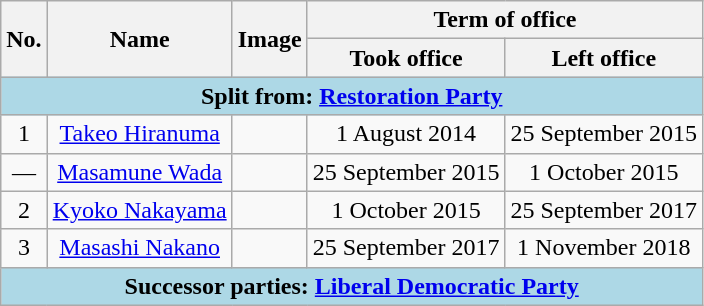<table class="wikitable"  style="text-align:center">
<tr>
<th rowspan=2>No.</th>
<th rowspan=2>Name</th>
<th rowspan="2">Image</th>
<th colspan=2>Term of office</th>
</tr>
<tr>
<th>Took office</th>
<th>Left office</th>
</tr>
<tr>
<td bgcolor="lightblue" colspan="5"><strong>Split from: <a href='#'>Restoration Party</a></strong></td>
</tr>
<tr>
<td>1</td>
<td><a href='#'>Takeo Hiranuma</a></td>
<td></td>
<td>1 August 2014</td>
<td>25 September 2015</td>
</tr>
<tr>
<td>—</td>
<td><a href='#'>Masamune Wada</a></td>
<td></td>
<td>25 September 2015</td>
<td>1 October 2015</td>
</tr>
<tr>
<td>2</td>
<td><a href='#'>Kyoko Nakayama</a></td>
<td></td>
<td>1 October 2015</td>
<td>25 September 2017</td>
</tr>
<tr>
<td>3</td>
<td><a href='#'>Masashi Nakano</a></td>
<td></td>
<td>25 September 2017</td>
<td>1 November 2018</td>
</tr>
<tr>
<td bgcolor="lightblue" colspan="5"><strong>Successor parties: <a href='#'>Liberal Democratic Party</a></strong></td>
</tr>
</table>
